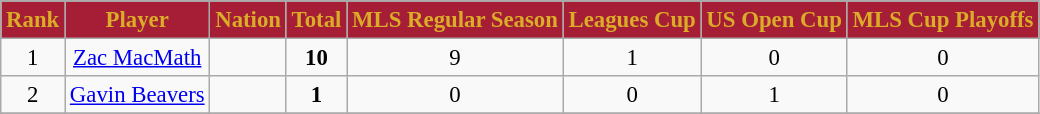<table class="wikitable" style="font-size: 95%; text-align: center;">
<tr>
</tr>
<tr>
<th style="background:#A51E36; color:#DAAC27; text-align:center;">Rank</th>
<th style="background:#A51E36; color:#DAAC27; text-align:center;">Player</th>
<th style="background:#A51E36; color:#DAAC27; text-align:center;">Nation</th>
<th style="background:#A51E36; color:#DAAC27; text-align:center;">Total</th>
<th style="background:#A51E36; color:#DAAC27; text-align:center;">MLS Regular Season</th>
<th style="background:#A51E36; color:#DAAC27; text-align:center;">Leagues Cup</th>
<th style="background:#A51E36; color:#DAAC27; text-align:center;">US Open Cup</th>
<th style="background:#A51E36; color:#DAAC27; text-align:center;">MLS Cup Playoffs</th>
</tr>
<tr>
<td rowspan="1">1</td>
<td><a href='#'>Zac MacMath</a></td>
<td></td>
<td><strong>10</strong></td>
<td>9</td>
<td>1</td>
<td>0</td>
<td>0</td>
</tr>
<tr>
<td rowspan="1">2</td>
<td><a href='#'>Gavin Beavers</a></td>
<td></td>
<td><strong>1</strong></td>
<td>0</td>
<td>0</td>
<td>1</td>
<td>0</td>
</tr>
<tr>
</tr>
</table>
